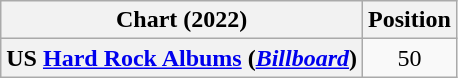<table class="wikitable plainrowheaders" style="text-align:center">
<tr>
<th scope="col">Chart (2022)</th>
<th scope="col">Position</th>
</tr>
<tr>
<th scope="row">US <a href='#'>Hard Rock Albums</a> (<em><a href='#'>Billboard</a></em>)</th>
<td>50</td>
</tr>
</table>
